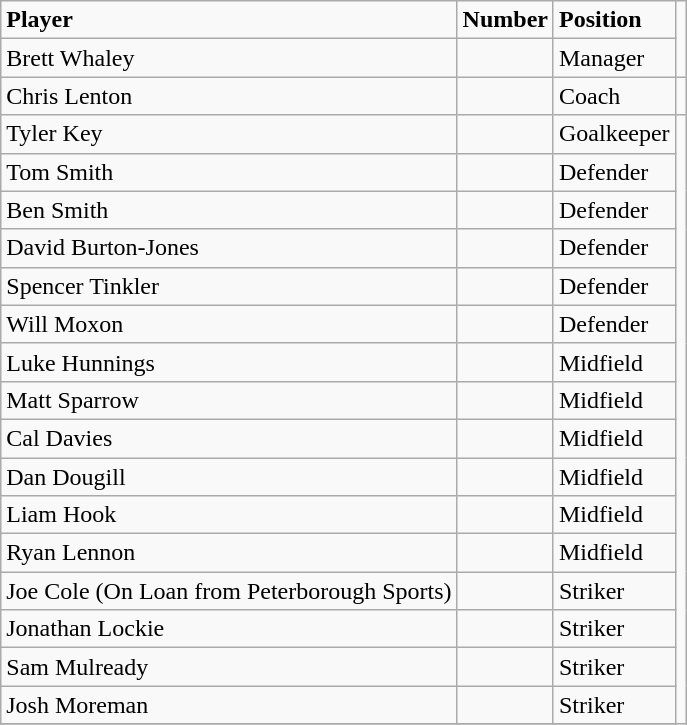<table class="wikitable">
<tr>
<td><strong>Player</strong></td>
<td><strong>Number</strong></td>
<td><strong>Position</strong></td>
</tr>
<tr>
<td> Brett Whaley</td>
<td></td>
<td>Manager</td>
</tr>
<tr>
<td> Chris Lenton</td>
<td></td>
<td>Coach</td>
<td></td>
</tr>
<tr>
<td> Tyler Key</td>
<td></td>
<td>Goalkeeper</td>
</tr>
<tr>
<td> Tom Smith</td>
<td></td>
<td>Defender</td>
</tr>
<tr>
<td> Ben Smith</td>
<td></td>
<td>Defender</td>
</tr>
<tr>
<td> David Burton-Jones</td>
<td></td>
<td>Defender</td>
</tr>
<tr>
<td> Spencer Tinkler</td>
<td></td>
<td>Defender</td>
</tr>
<tr>
<td> Will Moxon</td>
<td></td>
<td>Defender</td>
</tr>
<tr>
<td> Luke Hunnings</td>
<td></td>
<td>Midfield</td>
</tr>
<tr>
<td> Matt Sparrow</td>
<td></td>
<td>Midfield</td>
</tr>
<tr>
<td> Cal Davies</td>
<td></td>
<td>Midfield</td>
</tr>
<tr>
<td> Dan Dougill</td>
<td></td>
<td>Midfield</td>
</tr>
<tr>
<td> Liam Hook</td>
<td></td>
<td>Midfield</td>
</tr>
<tr>
<td> Ryan Lennon</td>
<td></td>
<td>Midfield</td>
</tr>
<tr>
<td> Joe Cole (On Loan from Peterborough Sports)</td>
<td></td>
<td>Striker</td>
</tr>
<tr>
<td> Jonathan Lockie</td>
<td></td>
<td>Striker</td>
</tr>
<tr>
<td> Sam Mulready</td>
<td></td>
<td>Striker</td>
</tr>
<tr>
<td> Josh Moreman</td>
<td></td>
<td>Striker</td>
</tr>
<tr>
</tr>
</table>
